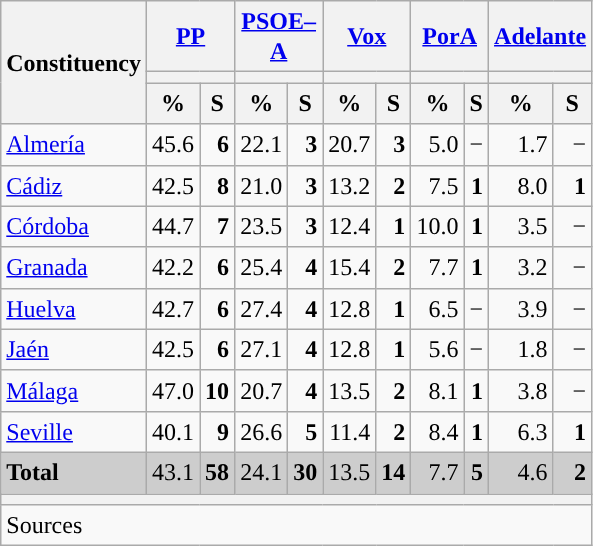<table class="wikitable sortable" style="text-align:right; line-height:20px;">
<tr>
<th rowspan="3">Constituency</th>
<th colspan="2" width="30px" class="unsortable"><a href='#'>PP</a></th>
<th colspan="2" width="30px" class="unsortable"><a href='#'>PSOE–A</a></th>
<th colspan="2" width="30px" class="unsortable"><a href='#'>Vox</a></th>
<th colspan="2" width="30px" class="unsortable"><a href='#'>PorA</a></th>
<th colspan="2" width="30px" class="unsortable"><a href='#'>Adelante</a></th>
</tr>
<tr>
<th colspan="2" style="background:"></th>
<th colspan="2" style="background:"></th>
<th colspan="2" style="background:"></th>
<th colspan="2" style="background:"></th>
<th colspan="2" style="background:"></th>
</tr>
<tr>
<th data-sort-type="number">%</th>
<th data-sort-type="number">S</th>
<th data-sort-type="number">%</th>
<th data-sort-type="number">S</th>
<th data-sort-type="number">%</th>
<th data-sort-type="number">S</th>
<th data-sort-type="number">%</th>
<th data-sort-type="number">S</th>
<th data-sort-type="number">%</th>
<th data-sort-type="number">S</th>
</tr>
<tr>
<td align="left"><a href='#'>Almería</a></td>
<td style="background:">45.6</td>
<td><strong>6</strong></td>
<td>22.1</td>
<td><strong>3</strong></td>
<td>20.7</td>
<td><strong>3</strong></td>
<td>5.0</td>
<td>−</td>
<td>1.7</td>
<td>−</td>
</tr>
<tr>
<td align="left"><a href='#'>Cádiz</a></td>
<td style="background:">42.5</td>
<td><strong>8</strong></td>
<td>21.0</td>
<td><strong>3</strong></td>
<td>13.2</td>
<td><strong>2</strong></td>
<td>7.5</td>
<td><strong>1</strong></td>
<td>8.0</td>
<td><strong>1</strong></td>
</tr>
<tr>
<td align="left"><a href='#'>Córdoba</a></td>
<td style="background:">44.7</td>
<td><strong>7</strong></td>
<td>23.5</td>
<td><strong>3</strong></td>
<td>12.4</td>
<td><strong>1</strong></td>
<td>10.0</td>
<td><strong>1</strong></td>
<td>3.5</td>
<td>−</td>
</tr>
<tr>
<td align="left"><a href='#'>Granada</a></td>
<td style="background:">42.2</td>
<td><strong>6</strong></td>
<td>25.4</td>
<td><strong>4</strong></td>
<td>15.4</td>
<td><strong>2</strong></td>
<td>7.7</td>
<td><strong>1</strong></td>
<td>3.2</td>
<td>−</td>
</tr>
<tr>
<td align="left"><a href='#'>Huelva</a></td>
<td style="background:">42.7</td>
<td><strong>6</strong></td>
<td>27.4</td>
<td><strong>4</strong></td>
<td>12.8</td>
<td><strong>1</strong></td>
<td>6.5</td>
<td>−</td>
<td>3.9</td>
<td>−</td>
</tr>
<tr>
<td align="left"><a href='#'>Jaén</a></td>
<td style="background:">42.5</td>
<td><strong>6</strong></td>
<td>27.1</td>
<td><strong>4</strong></td>
<td>12.8</td>
<td><strong>1</strong></td>
<td>5.6</td>
<td>−</td>
<td>1.8</td>
<td>−</td>
</tr>
<tr>
<td align="left"><a href='#'>Málaga</a></td>
<td style="background:">47.0</td>
<td><strong>10</strong></td>
<td>20.7</td>
<td><strong>4</strong></td>
<td>13.5</td>
<td><strong>2</strong></td>
<td>8.1</td>
<td><strong>1</strong></td>
<td>3.8</td>
<td>−</td>
</tr>
<tr>
<td align="left"><a href='#'>Seville</a></td>
<td style="background:">40.1</td>
<td><strong>9</strong></td>
<td>26.6</td>
<td><strong>5</strong></td>
<td>11.4</td>
<td><strong>2</strong></td>
<td>8.4</td>
<td><strong>1</strong></td>
<td>6.3</td>
<td><strong>1</strong></td>
</tr>
<tr style="background:#CDCDCD;">
<td align="left"><strong>Total</strong></td>
<td style="background:">43.1</td>
<td><strong>58</strong></td>
<td>24.1</td>
<td><strong>30</strong></td>
<td>13.5</td>
<td><strong>14</strong></td>
<td>7.7</td>
<td><strong>5</strong></td>
<td>4.6</td>
<td><strong>2</strong></td>
</tr>
<tr>
<th colspan="11"></th>
</tr>
<tr>
<th style="text-align:left; font-weight:normal; background:#F9F9F9" colspan="11">Sources</th>
</tr>
</table>
